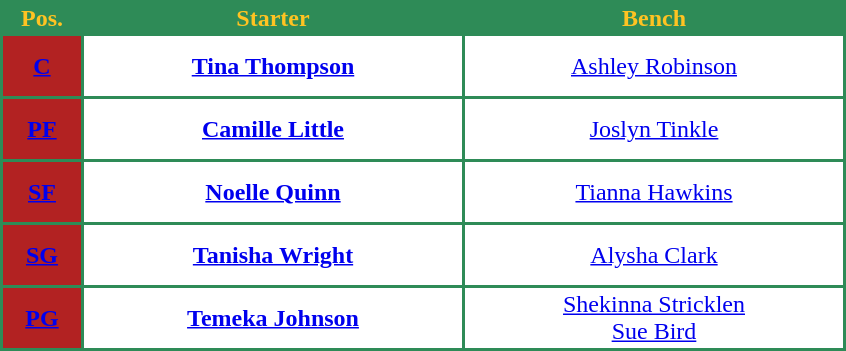<table style="text-align:center; background:seaGreen; color:#ffc322;">
<tr>
<th width="50">Pos.</th>
<th style="width:250px;">Starter</th>
<th style="width:250px;">Bench</th>
</tr>
<tr style="height:40px; background:white; color:#092C57">
<th style="background:#B22222"><a href='#'><span>C</span></a></th>
<td><strong><a href='#'>Tina Thompson</a></strong></td>
<td><a href='#'>Ashley Robinson</a></td>
</tr>
<tr style="height:40px; background:white; color:#092C57">
<th style="background:#B22222"><a href='#'><span>PF</span></a></th>
<td><strong><a href='#'>Camille Little</a></strong></td>
<td><a href='#'>Joslyn Tinkle</a></td>
</tr>
<tr style="height:40px; background:white; color:#092C57">
<th style="background:#B22222"><a href='#'><span>SF</span></a></th>
<td><strong><a href='#'>Noelle Quinn</a></strong></td>
<td><a href='#'>Tianna Hawkins</a></td>
</tr>
<tr style="height:40px; background:white; color:#092C57">
<th style="background:#B22222"><a href='#'><span>SG</span></a></th>
<td><strong><a href='#'>Tanisha Wright</a></strong></td>
<td><a href='#'>Alysha Clark</a></td>
</tr>
<tr style="height:40px; background:white; color:#092C57">
<th style="background:#B22222"><a href='#'><span>PG</span></a></th>
<td><strong><a href='#'>Temeka Johnson</a></strong></td>
<td><a href='#'>Shekinna Stricklen</a> <br> <a href='#'>Sue Bird</a> </td>
</tr>
</table>
